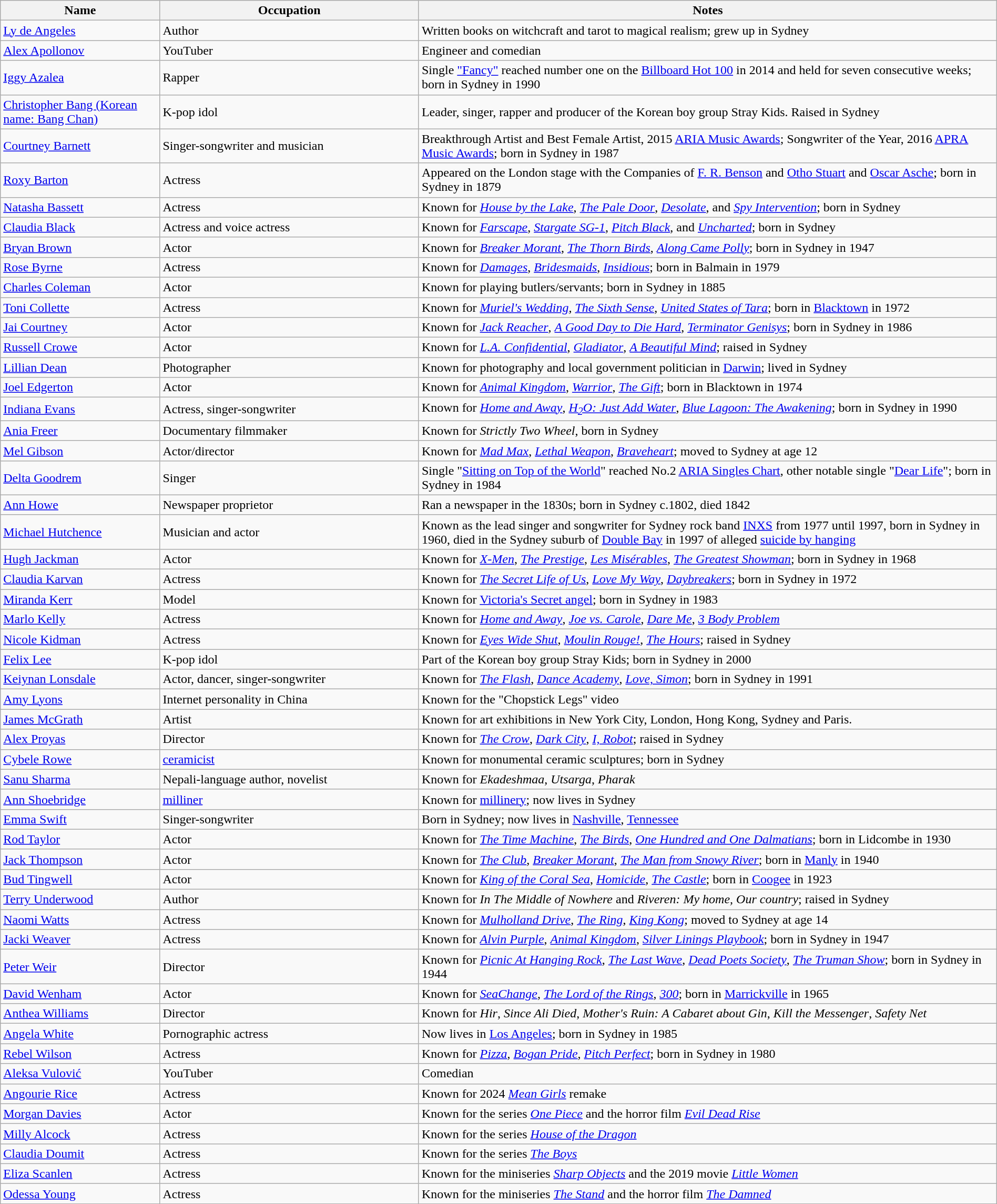<table class="wikitable sortable plainrowheaders" style="width:100%">
<tr>
<th scope="col" style="width:16%;">Name</th>
<th scope="col" style="width:26%;">Occupation</th>
<th scope="col" style="width:58%;">Notes</th>
</tr>
<tr>
<td scope="row"><a href='#'>Ly de Angeles</a></td>
<td>Author</td>
<td>Written books on witchcraft and tarot to magical realism; grew up in Sydney</td>
</tr>
<tr>
<td><a href='#'>Alex Apollonov</a></td>
<td>YouTuber</td>
<td>Engineer and comedian</td>
</tr>
<tr>
<td scope="row"><a href='#'>Iggy Azalea</a></td>
<td>Rapper</td>
<td>Single <a href='#'>"Fancy"</a> reached number one on the <a href='#'>Billboard Hot 100</a> in 2014 and held for seven consecutive weeks; born in Sydney in 1990</td>
</tr>
<tr>
<td><a href='#'>Christopher Bang (Korean name: Bang Chan)</a></td>
<td>K-pop idol</td>
<td>Leader, singer, rapper and producer of the Korean boy group Stray Kids. Raised in Sydney</td>
</tr>
<tr>
<td scope="row"><a href='#'>Courtney Barnett</a></td>
<td>Singer-songwriter and musician</td>
<td>Breakthrough Artist and Best Female Artist, 2015 <a href='#'>ARIA Music Awards</a>; Songwriter of the Year, 2016 <a href='#'>APRA Music Awards</a>; born in Sydney in 1987</td>
</tr>
<tr>
<td scope="row"><a href='#'>Roxy Barton</a></td>
<td>Actress</td>
<td>Appeared on the London stage with the Companies of <a href='#'>F. R. Benson</a> and <a href='#'>Otho Stuart</a> and <a href='#'>Oscar Asche</a>; born in Sydney in 1879</td>
</tr>
<tr>
<td><a href='#'>Natasha Bassett</a></td>
<td>Actress</td>
<td>Known for <em><a href='#'>House by the Lake</a></em>, <em><a href='#'>The Pale Door</a></em>, <em><a href='#'>Desolate</a></em>, and <em><a href='#'>Spy Intervention</a></em>; born in Sydney</td>
</tr>
<tr>
<td scope="row"><a href='#'>Claudia Black</a></td>
<td>Actress and voice actress</td>
<td>Known for <em><a href='#'>Farscape</a></em>, <em><a href='#'>Stargate SG-1</a></em>, <em><a href='#'>Pitch Black</a></em>, and <em><a href='#'>Uncharted</a></em>; born in Sydney</td>
</tr>
<tr>
<td scope="row"><a href='#'>Bryan Brown</a></td>
<td>Actor</td>
<td>Known for <em><a href='#'>Breaker Morant</a></em>, <em><a href='#'>The Thorn Birds</a></em>, <em><a href='#'>Along Came Polly</a></em>; born in Sydney in 1947</td>
</tr>
<tr>
<td scope="row"><a href='#'>Rose Byrne</a></td>
<td>Actress</td>
<td>Known for <em><a href='#'>Damages</a></em>, <em><a href='#'>Bridesmaids</a></em>, <em><a href='#'>Insidious</a></em>; born in Balmain in 1979</td>
</tr>
<tr>
<td scope="row"><a href='#'>Charles Coleman</a></td>
<td>Actor</td>
<td>Known for playing butlers/servants; born in Sydney in 1885</td>
</tr>
<tr>
<td scope="row"><a href='#'>Toni Collette</a></td>
<td>Actress</td>
<td>Known for <em><a href='#'>Muriel's Wedding</a></em>, <em><a href='#'>The Sixth Sense</a></em>, <em><a href='#'>United States of Tara</a></em>; born in <a href='#'>Blacktown</a> in 1972</td>
</tr>
<tr>
<td scope="row"><a href='#'>Jai Courtney</a></td>
<td>Actor</td>
<td>Known for <em><a href='#'>Jack Reacher</a></em>, <em><a href='#'>A Good Day to Die Hard</a></em>, <em><a href='#'>Terminator Genisys</a></em>; born in Sydney in 1986</td>
</tr>
<tr>
<td scope="row"><a href='#'>Russell Crowe</a></td>
<td>Actor</td>
<td>Known for <em><a href='#'>L.A. Confidential</a></em>, <em><a href='#'>Gladiator</a></em>, <em><a href='#'>A Beautiful Mind</a></em>; raised in Sydney</td>
</tr>
<tr>
<td scope="row"><a href='#'>Lillian Dean</a></td>
<td>Photographer</td>
<td>Known for photography and local government politician in <a href='#'>Darwin</a>; lived in Sydney</td>
</tr>
<tr>
<td scope="row"><a href='#'>Joel Edgerton</a></td>
<td>Actor</td>
<td>Known for <em><a href='#'>Animal Kingdom</a></em>, <em><a href='#'>Warrior</a></em>, <em><a href='#'>The Gift</a></em>; born in Blacktown in 1974</td>
</tr>
<tr>
<td scope="row"><a href='#'>Indiana Evans</a></td>
<td>Actress, singer-songwriter</td>
<td>Known for <em><a href='#'>Home and Away</a></em>, <em><a href='#'>H<sub>2</sub>O: Just Add Water</a></em>, <em><a href='#'>Blue Lagoon: The Awakening</a></em>; born in Sydney in 1990</td>
</tr>
<tr>
<td scope="row"><a href='#'>Ania Freer</a></td>
<td>Documentary filmmaker</td>
<td>Known for <em>Strictly Two Wheel</em>, born in Sydney</td>
</tr>
<tr>
<td scope="row"><a href='#'>Mel Gibson</a></td>
<td>Actor/director</td>
<td>Known for <em><a href='#'>Mad Max</a></em>, <em><a href='#'>Lethal Weapon</a></em>, <em><a href='#'>Braveheart</a></em>; moved to Sydney at age 12</td>
</tr>
<tr>
<td scope="row"><a href='#'>Delta Goodrem</a></td>
<td>Singer</td>
<td>Single "<a href='#'>Sitting on Top of the World</a>" reached No.2 <a href='#'>ARIA Singles Chart</a>, other notable single "<a href='#'>Dear Life</a>"; born in Sydney in 1984</td>
</tr>
<tr>
<td scope="row"><a href='#'>Ann Howe</a></td>
<td>Newspaper proprietor</td>
<td>Ran a newspaper in the 1830s; born in Sydney c.1802, died 1842</td>
</tr>
<tr>
<td scope="row"><a href='#'>Michael Hutchence</a></td>
<td>Musician and actor</td>
<td>Known as the lead singer and songwriter for Sydney rock band <a href='#'>INXS</a> from 1977 until 1997, born in Sydney in 1960, died in the Sydney suburb of <a href='#'>Double Bay</a> in 1997 of alleged <a href='#'>suicide by hanging</a></td>
</tr>
<tr>
<td scope="row"><a href='#'>Hugh Jackman</a></td>
<td>Actor</td>
<td>Known for <em><a href='#'>X-Men</a></em>, <em><a href='#'>The Prestige</a></em>, <em><a href='#'>Les Misérables</a></em>, <em><a href='#'>The Greatest Showman</a></em>; born in Sydney in 1968</td>
</tr>
<tr>
<td scope="row"><a href='#'>Claudia Karvan</a></td>
<td>Actress</td>
<td>Known for <em><a href='#'>The Secret Life of Us</a></em>, <em><a href='#'>Love My Way</a></em>, <em><a href='#'>Daybreakers</a></em>; born in Sydney in 1972</td>
</tr>
<tr>
<td scope="row"><a href='#'>Miranda Kerr</a></td>
<td>Model</td>
<td>Known for <a href='#'>Victoria's Secret angel</a>; born in Sydney in 1983</td>
</tr>
<tr>
<td scope="row"><a href='#'>Marlo Kelly</a></td>
<td>Actress</td>
<td>Known for <em><a href='#'>Home and Away</a></em>, <em><a href='#'>Joe vs. Carole</a></em>, <em><a href='#'>Dare Me</a></em>, <em><a href='#'>3 Body Problem</a></em></td>
</tr>
<tr>
<td scope="row"><a href='#'>Nicole Kidman</a></td>
<td>Actress</td>
<td>Known for <em><a href='#'>Eyes Wide Shut</a></em>, <em><a href='#'>Moulin Rouge!</a></em>, <em><a href='#'>The Hours</a></em>; raised in Sydney</td>
</tr>
<tr>
<td><a href='#'>Felix Lee</a></td>
<td>K-pop idol</td>
<td>Part of the Korean boy group Stray Kids; born in Sydney in 2000</td>
</tr>
<tr>
<td scope="row"><a href='#'>Keiynan Lonsdale</a></td>
<td>Actor, dancer, singer-songwriter</td>
<td>Known for <em><a href='#'>The Flash</a></em>, <em><a href='#'>Dance Academy</a></em>, <em><a href='#'>Love, Simon</a></em>; born in Sydney in 1991</td>
</tr>
<tr>
<td scope="row"><a href='#'>Amy Lyons</a></td>
<td>Internet personality in China</td>
<td>Known for the "Chopstick Legs" video</td>
</tr>
<tr>
<td scope="row"><a href='#'>James McGrath</a></td>
<td>Artist</td>
<td>Known for art exhibitions in New York City, London, Hong Kong, Sydney and Paris.</td>
</tr>
<tr>
<td scope="row"><a href='#'>Alex Proyas</a></td>
<td>Director</td>
<td>Known for <em><a href='#'>The Crow</a></em>, <em><a href='#'>Dark City</a></em>, <em><a href='#'>I, Robot</a></em>; raised in Sydney</td>
</tr>
<tr>
<td scope="row"><a href='#'>Cybele Rowe</a></td>
<td><a href='#'>ceramicist</a></td>
<td>Known for monumental ceramic sculptures; born in Sydney</td>
</tr>
<tr>
<td scope="row"><a href='#'>Sanu Sharma</a></td>
<td>Nepali-language author, novelist</td>
<td>Known for <em>Ekadeshmaa</em>, <em>Utsarga</em>, <em>Pharak</em></td>
</tr>
<tr>
<td scope="row"><a href='#'>Ann Shoebridge</a></td>
<td><a href='#'>milliner</a></td>
<td>Known for <a href='#'>millinery</a>; now lives in Sydney</td>
</tr>
<tr>
<td scope="row"><a href='#'>Emma Swift</a></td>
<td>Singer-songwriter</td>
<td>Born in Sydney; now lives in <a href='#'>Nashville</a>, <a href='#'>Tennessee</a></td>
</tr>
<tr>
<td scope="row"><a href='#'>Rod Taylor</a></td>
<td>Actor</td>
<td>Known for <em><a href='#'>The Time Machine</a></em>, <em><a href='#'>The Birds</a></em>, <em><a href='#'>One Hundred and One Dalmatians</a></em>; born in Lidcombe in 1930</td>
</tr>
<tr>
<td scope="row"><a href='#'>Jack Thompson</a></td>
<td>Actor</td>
<td>Known for <em><a href='#'>The Club</a></em>, <em><a href='#'>Breaker Morant</a></em>, <em><a href='#'>The Man from Snowy River</a></em>; born in <a href='#'>Manly</a> in 1940</td>
</tr>
<tr>
<td scope="row"><a href='#'>Bud Tingwell</a></td>
<td>Actor</td>
<td>Known for <em><a href='#'>King of the Coral Sea</a></em>, <em><a href='#'>Homicide</a></em>, <em><a href='#'>The Castle</a></em>; born in <a href='#'>Coogee</a> in 1923</td>
</tr>
<tr>
<td scope="row"><a href='#'>Terry Underwood</a></td>
<td>Author</td>
<td>Known for <em>In The Middle of Nowhere</em> and <em>Riveren: My home, Our country</em>; raised in Sydney</td>
</tr>
<tr>
<td scope="row"><a href='#'>Naomi Watts</a></td>
<td>Actress</td>
<td>Known for <em><a href='#'>Mulholland Drive</a></em>, <em><a href='#'>The Ring</a></em>, <em><a href='#'>King Kong</a></em>; moved to Sydney at age 14</td>
</tr>
<tr>
<td scope="row"><a href='#'>Jacki Weaver</a></td>
<td>Actress</td>
<td>Known for <em><a href='#'>Alvin Purple</a></em>, <em><a href='#'>Animal Kingdom</a></em>, <em><a href='#'>Silver Linings Playbook</a></em>; born in Sydney in 1947</td>
</tr>
<tr>
<td scope="row"><a href='#'>Peter Weir</a></td>
<td>Director</td>
<td>Known for <em><a href='#'>Picnic At Hanging Rock</a></em>, <em><a href='#'>The Last Wave</a></em>, <em><a href='#'>Dead Poets Society</a></em>, <em><a href='#'>The Truman Show</a></em>; born in Sydney in 1944</td>
</tr>
<tr>
<td scope="row"><a href='#'>David Wenham</a></td>
<td>Actor</td>
<td>Known for <em><a href='#'>SeaChange</a></em>, <em><a href='#'>The Lord of the Rings</a></em>, <em><a href='#'>300</a></em>; born in <a href='#'>Marrickville</a> in 1965</td>
</tr>
<tr>
<td scope="row"><a href='#'>Anthea Williams</a></td>
<td>Director</td>
<td>Known for <em>Hir</em>, <em>Since Ali Died</em>, <em>Mother's Ruin: A Cabaret about Gin</em>, <em>Kill the Messenger</em>, <em>Safety Net</em></td>
</tr>
<tr>
<td scope="row"><a href='#'>Angela White</a></td>
<td>Pornographic actress</td>
<td>Now lives in <a href='#'>Los Angeles</a>; born in Sydney in 1985</td>
</tr>
<tr>
<td scope="row"><a href='#'>Rebel Wilson</a></td>
<td>Actress</td>
<td>Known for <em><a href='#'>Pizza</a></em>, <em><a href='#'>Bogan Pride</a></em>, <em><a href='#'>Pitch Perfect</a></em>; born in Sydney in 1980</td>
</tr>
<tr>
<td><a href='#'>Aleksa Vulović</a></td>
<td>YouTuber</td>
<td>Comedian</td>
</tr>
<tr>
<td><a href='#'>Angourie Rice</a></td>
<td>Actress</td>
<td>Known for 2024 <em><a href='#'>Mean Girls</a></em> remake</td>
</tr>
<tr>
<td><a href='#'>Morgan Davies</a></td>
<td>Actor</td>
<td>Known for the series <em><a href='#'>One Piece</a></em> and the horror film <em><a href='#'>Evil Dead Rise</a></em></td>
</tr>
<tr>
<td><a href='#'>Milly Alcock</a></td>
<td>Actress</td>
<td>Known for the series <em><a href='#'>House of the Dragon</a></em></td>
</tr>
<tr>
<td><a href='#'>Claudia Doumit</a></td>
<td>Actress</td>
<td>Known for the series <em><a href='#'>The Boys</a></em></td>
</tr>
<tr>
<td><a href='#'>Eliza Scanlen</a></td>
<td>Actress</td>
<td>Known for the miniseries <em><a href='#'>Sharp Objects</a></em> and the 2019 movie <em><a href='#'>Little Women</a></em></td>
</tr>
<tr>
<td><a href='#'>Odessa Young</a></td>
<td>Actress</td>
<td>Known for the miniseries <em><a href='#'>The Stand</a></em> and the horror film <em><a href='#'>The Damned</a></em></td>
</tr>
</table>
